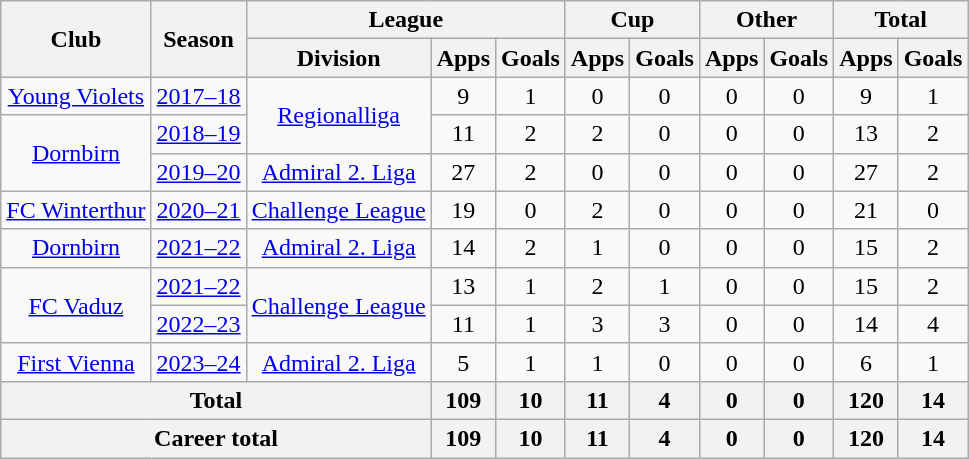<table class="wikitable" style="text-align: center">
<tr>
<th rowspan="2">Club</th>
<th rowspan="2">Season</th>
<th colspan="3">League</th>
<th colspan="2">Cup</th>
<th colspan="2">Other</th>
<th colspan="2">Total</th>
</tr>
<tr>
<th>Division</th>
<th>Apps</th>
<th>Goals</th>
<th>Apps</th>
<th>Goals</th>
<th>Apps</th>
<th>Goals</th>
<th>Apps</th>
<th>Goals</th>
</tr>
<tr>
<td><a href='#'>Young Violets</a></td>
<td><a href='#'>2017–18</a></td>
<td rowspan="2"><a href='#'>Regionalliga</a></td>
<td>9</td>
<td>1</td>
<td>0</td>
<td>0</td>
<td>0</td>
<td>0</td>
<td>9</td>
<td>1</td>
</tr>
<tr>
<td rowspan="2"><a href='#'>Dornbirn</a></td>
<td><a href='#'>2018–19</a></td>
<td>11</td>
<td>2</td>
<td>2</td>
<td>0</td>
<td>0</td>
<td>0</td>
<td>13</td>
<td>2</td>
</tr>
<tr>
<td><a href='#'>2019–20</a></td>
<td><a href='#'>Admiral 2. Liga</a></td>
<td>27</td>
<td>2</td>
<td>0</td>
<td>0</td>
<td>0</td>
<td>0</td>
<td>27</td>
<td>2</td>
</tr>
<tr>
<td><a href='#'>FC Winterthur</a></td>
<td><a href='#'>2020–21</a></td>
<td><a href='#'>Challenge League</a></td>
<td>19</td>
<td>0</td>
<td>2</td>
<td>0</td>
<td>0</td>
<td>0</td>
<td>21</td>
<td>0</td>
</tr>
<tr>
<td><a href='#'>Dornbirn</a></td>
<td><a href='#'>2021–22</a></td>
<td><a href='#'>Admiral 2. Liga</a></td>
<td>14</td>
<td>2</td>
<td>1</td>
<td>0</td>
<td>0</td>
<td>0</td>
<td>15</td>
<td>2</td>
</tr>
<tr>
<td rowspan="2"><a href='#'>FC Vaduz</a></td>
<td><a href='#'>2021–22</a></td>
<td rowspan="2"><a href='#'>Challenge League</a></td>
<td>13</td>
<td>1</td>
<td>2</td>
<td>1</td>
<td>0</td>
<td>0</td>
<td>15</td>
<td>2</td>
</tr>
<tr>
<td><a href='#'>2022–23</a></td>
<td>11</td>
<td>1</td>
<td>3</td>
<td>3</td>
<td>0</td>
<td>0</td>
<td>14</td>
<td>4</td>
</tr>
<tr>
<td><a href='#'>First Vienna</a></td>
<td><a href='#'>2023–24</a></td>
<td><a href='#'>Admiral 2. Liga</a></td>
<td>5</td>
<td>1</td>
<td>1</td>
<td>0</td>
<td>0</td>
<td>0</td>
<td>6</td>
<td>1</td>
</tr>
<tr>
<th colspan=3>Total</th>
<th>109</th>
<th>10</th>
<th>11</th>
<th>4</th>
<th>0</th>
<th>0</th>
<th>120</th>
<th>14</th>
</tr>
<tr>
<th colspan=3>Career total</th>
<th>109</th>
<th>10</th>
<th>11</th>
<th>4</th>
<th>0</th>
<th>0</th>
<th>120</th>
<th>14</th>
</tr>
</table>
